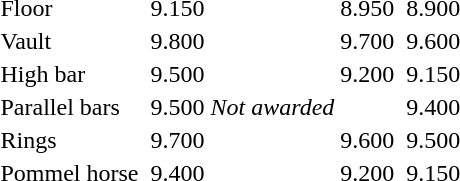<table>
<tr>
<td>Floor</td>
<td></td>
<td>9.150</td>
<td></td>
<td>8.950</td>
<td></td>
<td>8.900</td>
</tr>
<tr>
<td>Vault</td>
<td></td>
<td>9.800</td>
<td></td>
<td>9.700</td>
<td></td>
<td>9.600</td>
</tr>
<tr>
<td>High bar</td>
<td></td>
<td>9.500</td>
<td></td>
<td>9.200</td>
<td></td>
<td>9.150</td>
</tr>
<tr>
<td>Parallel bars</td>
<td><br></td>
<td>9.500</td>
<td><em>Not awarded</em></td>
<td></td>
<td></td>
<td>9.400</td>
</tr>
<tr>
<td>Rings</td>
<td></td>
<td>9.700</td>
<td></td>
<td>9.600</td>
<td></td>
<td>9.500</td>
</tr>
<tr>
<td>Pommel horse</td>
<td></td>
<td>9.400</td>
<td></td>
<td>9.200</td>
<td></td>
<td>9.150</td>
</tr>
</table>
